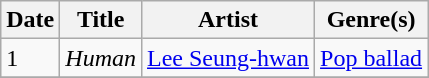<table class="wikitable" style="text-align: left;">
<tr>
<th>Date</th>
<th>Title</th>
<th>Artist</th>
<th>Genre(s)</th>
</tr>
<tr>
<td>1</td>
<td><em>Human</em></td>
<td><a href='#'>Lee Seung-hwan</a></td>
<td><a href='#'>Pop ballad</a></td>
</tr>
<tr>
</tr>
</table>
